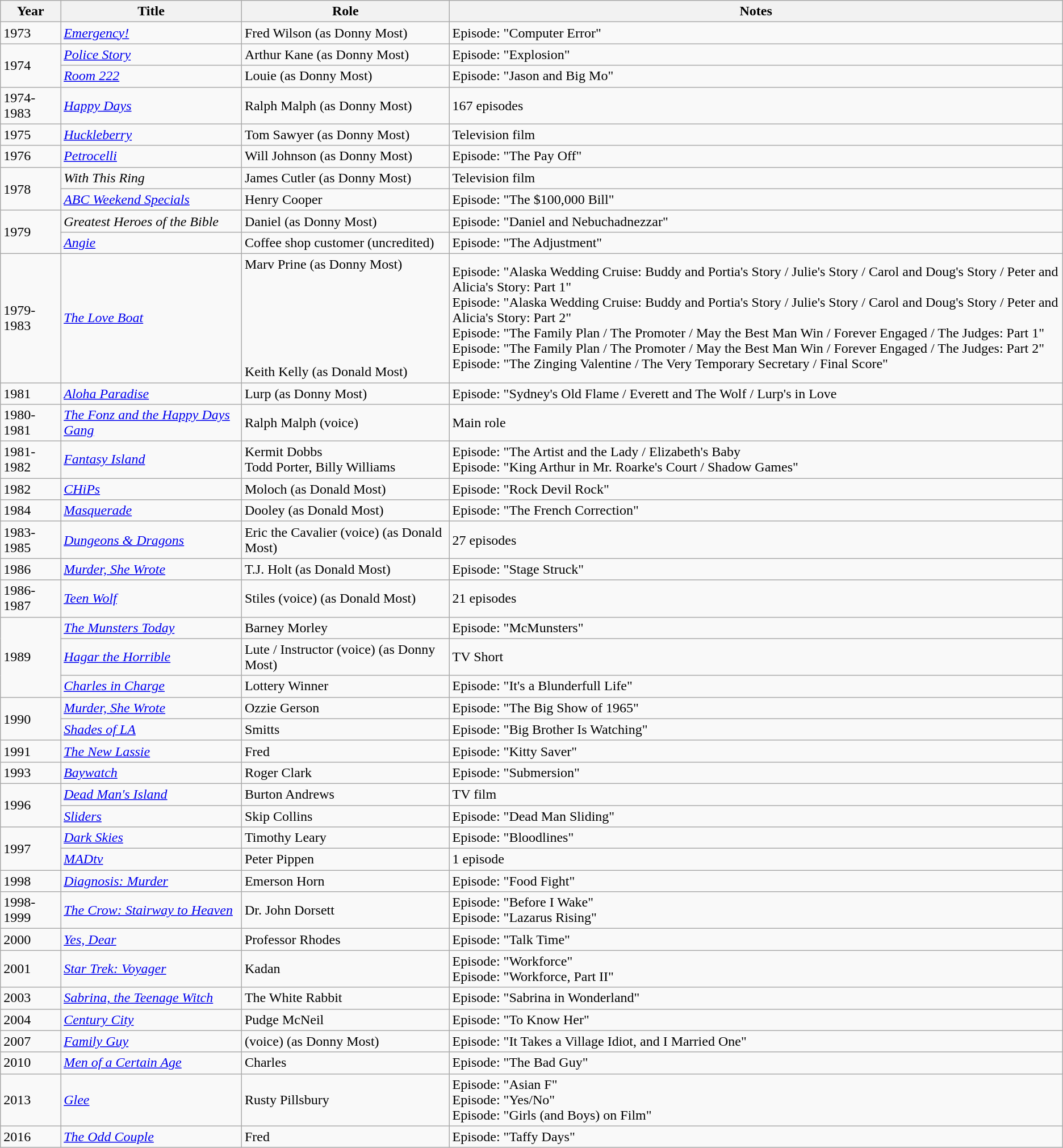<table class="wikitable sortable">
<tr>
<th>Year</th>
<th>Title</th>
<th>Role</th>
<th class="unsortable">Notes</th>
</tr>
<tr>
<td>1973</td>
<td><em><a href='#'>Emergency!</a></em></td>
<td>Fred Wilson (as Donny Most)</td>
<td>Episode: "Computer Error"</td>
</tr>
<tr>
<td rowspan="2">1974</td>
<td><em><a href='#'>Police Story</a></em></td>
<td>Arthur Kane (as Donny Most)</td>
<td>Episode: "Explosion"</td>
</tr>
<tr>
<td><em><a href='#'>Room 222</a></em></td>
<td>Louie (as Donny Most)</td>
<td>Episode: "Jason and Big Mo"</td>
</tr>
<tr>
<td>1974-1983</td>
<td><em><a href='#'>Happy Days</a></em></td>
<td>Ralph Malph (as Donny Most)</td>
<td>167 episodes</td>
</tr>
<tr>
<td>1975</td>
<td><em><a href='#'>Huckleberry</a></em></td>
<td>Tom Sawyer (as Donny Most)</td>
<td>Television film</td>
</tr>
<tr>
<td>1976</td>
<td><em><a href='#'>Petrocelli</a></em></td>
<td>Will Johnson (as Donny Most)</td>
<td>Episode: "The Pay Off"</td>
</tr>
<tr>
<td rowspan="2">1978</td>
<td><em>With This Ring</em></td>
<td>James Cutler (as Donny Most)</td>
<td>Television film</td>
</tr>
<tr>
<td><em><a href='#'>ABC Weekend Specials</a></em></td>
<td>Henry Cooper</td>
<td>Episode: "The $100,000 Bill"</td>
</tr>
<tr>
<td rowspan="2">1979</td>
<td><em>Greatest Heroes of the Bible</em></td>
<td>Daniel (as Donny Most)</td>
<td>Episode: "Daniel and Nebuchadnezzar"</td>
</tr>
<tr>
<td><em><a href='#'>Angie</a></em></td>
<td>Coffee shop customer (uncredited)</td>
<td>Episode: "The Adjustment"</td>
</tr>
<tr>
<td>1979-1983</td>
<td><em><a href='#'>The Love Boat</a></em></td>
<td>Marv Prine (as Donny Most)<br><br><br><br><br><br><br>Keith Kelly (as Donald Most)</td>
<td>Episode: "Alaska Wedding Cruise: Buddy and Portia's Story / Julie's Story / Carol and Doug's Story / Peter and Alicia's Story: Part 1"<br>Episode: "Alaska Wedding Cruise: Buddy and Portia's Story / Julie's Story / Carol and Doug's Story / Peter and Alicia's Story: Part 2"<br>Episode: "The Family Plan / The Promoter / May the Best Man Win / Forever Engaged / The Judges: Part 1"<br>Episode: "The Family Plan / The Promoter / May the Best Man Win / Forever Engaged / The Judges: Part 2"<br>Episode: "The Zinging Valentine / The Very Temporary Secretary / Final Score"</td>
</tr>
<tr>
<td>1981</td>
<td><em><a href='#'>Aloha Paradise</a></em></td>
<td>Lurp (as Donny Most)</td>
<td>Episode: "Sydney's Old Flame / Everett and The Wolf / Lurp's in Love</td>
</tr>
<tr>
<td>1980-1981</td>
<td><em><a href='#'>The Fonz and the Happy Days Gang</a></em></td>
<td>Ralph Malph (voice)</td>
<td>Main role</td>
</tr>
<tr>
<td>1981-1982</td>
<td><em><a href='#'>Fantasy Island</a></em></td>
<td>Kermit Dobbs<br>Todd Porter, Billy Williams</td>
<td>Episode: "The Artist and the Lady / Elizabeth's Baby<br>Episode: "King Arthur in Mr. Roarke's Court / Shadow Games"</td>
</tr>
<tr>
<td>1982</td>
<td><em><a href='#'>CHiPs</a></em></td>
<td>Moloch (as Donald Most)</td>
<td>Episode: "Rock Devil Rock"</td>
</tr>
<tr>
<td>1984</td>
<td><em><a href='#'>Masquerade</a></em></td>
<td>Dooley (as Donald Most)</td>
<td>Episode: "The French Correction"</td>
</tr>
<tr>
<td>1983-1985</td>
<td><em><a href='#'>Dungeons & Dragons</a></em></td>
<td>Eric the Cavalier (voice) (as Donald Most)</td>
<td>27 episodes</td>
</tr>
<tr>
<td>1986</td>
<td><em><a href='#'>Murder, She Wrote</a></em></td>
<td>T.J. Holt (as Donald Most)</td>
<td>Episode: "Stage Struck"</td>
</tr>
<tr>
<td>1986-1987</td>
<td><em><a href='#'>Teen Wolf</a></em></td>
<td>Stiles (voice) (as Donald Most)</td>
<td>21 episodes</td>
</tr>
<tr>
<td rowspan="3">1989</td>
<td><em><a href='#'>The Munsters Today</a></em></td>
<td>Barney Morley</td>
<td>Episode: "McMunsters"</td>
</tr>
<tr>
<td><em><a href='#'>Hagar the Horrible</a></em></td>
<td>Lute / Instructor (voice) (as Donny Most)</td>
<td>TV Short</td>
</tr>
<tr>
<td><em><a href='#'>Charles in Charge</a></em></td>
<td>Lottery Winner</td>
<td>Episode: "It's a Blunderfull Life"</td>
</tr>
<tr>
<td rowspan="2">1990</td>
<td><em><a href='#'>Murder, She Wrote</a></em></td>
<td>Ozzie Gerson</td>
<td>Episode: "The Big Show of 1965"</td>
</tr>
<tr>
<td><em><a href='#'>Shades of LA</a></em></td>
<td>Smitts</td>
<td>Episode: "Big Brother Is Watching"</td>
</tr>
<tr>
<td>1991</td>
<td><em><a href='#'>The New Lassie</a></em></td>
<td>Fred</td>
<td>Episode: "Kitty Saver"</td>
</tr>
<tr>
<td>1993</td>
<td><em><a href='#'>Baywatch</a></em></td>
<td>Roger Clark</td>
<td>Episode: "Submersion"</td>
</tr>
<tr>
<td rowspan="2">1996</td>
<td><em><a href='#'>Dead Man's Island</a></em></td>
<td>Burton Andrews</td>
<td>TV film</td>
</tr>
<tr>
<td><em><a href='#'>Sliders</a></em></td>
<td>Skip Collins</td>
<td>Episode: "Dead Man Sliding"</td>
</tr>
<tr>
<td rowspan="2">1997</td>
<td><em><a href='#'>Dark Skies</a></em></td>
<td>Timothy Leary</td>
<td>Episode: "Bloodlines"</td>
</tr>
<tr>
<td><em><a href='#'>MADtv</a></em></td>
<td>Peter Pippen</td>
<td>1 episode</td>
</tr>
<tr>
<td>1998</td>
<td><em><a href='#'>Diagnosis: Murder</a></em></td>
<td>Emerson Horn</td>
<td>Episode: "Food Fight"</td>
</tr>
<tr>
<td>1998-1999</td>
<td><em><a href='#'>The Crow: Stairway to Heaven</a></em></td>
<td>Dr. John Dorsett</td>
<td>Episode: "Before I Wake"<br>Episode: "Lazarus Rising"</td>
</tr>
<tr>
<td>2000</td>
<td><em><a href='#'>Yes, Dear</a></em></td>
<td>Professor Rhodes</td>
<td>Episode: "Talk Time"</td>
</tr>
<tr>
<td>2001</td>
<td><em><a href='#'>Star Trek: Voyager</a></em></td>
<td>Kadan</td>
<td>Episode: "Workforce"<br>Episode: "Workforce, Part II"</td>
</tr>
<tr>
<td>2003</td>
<td><em><a href='#'>Sabrina, the Teenage Witch</a></em></td>
<td>The White Rabbit</td>
<td>Episode: "Sabrina in Wonderland"</td>
</tr>
<tr>
<td>2004</td>
<td><em><a href='#'>Century City</a></em></td>
<td>Pudge McNeil</td>
<td>Episode: "To Know Her"</td>
</tr>
<tr>
<td>2007</td>
<td><em><a href='#'>Family Guy</a></em></td>
<td>(voice) (as Donny Most)</td>
<td>Episode: "It Takes a Village Idiot, and I Married One"</td>
</tr>
<tr>
<td>2010</td>
<td><em><a href='#'>Men of a Certain Age</a></em></td>
<td>Charles</td>
<td>Episode: "The Bad Guy"</td>
</tr>
<tr>
<td>2013</td>
<td><em><a href='#'>Glee</a></em></td>
<td>Rusty Pillsbury</td>
<td>Episode: "Asian F"<br>Episode: "Yes/No"<br>Episode: "Girls (and Boys) on Film"</td>
</tr>
<tr>
<td>2016</td>
<td><em><a href='#'>The Odd Couple</a></em></td>
<td>Fred</td>
<td>Episode: "Taffy Days"</td>
</tr>
</table>
